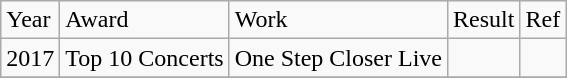<table class="wikitable">
<tr>
<td>Year</td>
<td>Award</td>
<td>Work</td>
<td>Result</td>
<td>Ref</td>
</tr>
<tr>
<td>2017</td>
<td>Top 10 Concerts</td>
<td>One Step Closer Live</td>
<td></td>
<td></td>
</tr>
<tr>
</tr>
</table>
